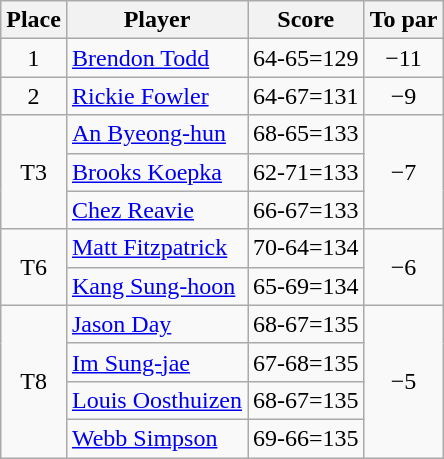<table class="wikitable">
<tr>
<th>Place</th>
<th>Player</th>
<th>Score</th>
<th>To par</th>
</tr>
<tr>
<td align=center>1</td>
<td> <a href='#'>Brendon Todd</a></td>
<td>64-65=129</td>
<td align=center>−11</td>
</tr>
<tr>
<td align=center>2</td>
<td> <a href='#'>Rickie Fowler</a></td>
<td>64-67=131</td>
<td align=center>−9</td>
</tr>
<tr>
<td rowspan=3 align=center>T3</td>
<td> <a href='#'>An Byeong-hun</a></td>
<td>68-65=133</td>
<td rowspan=3 align=center>−7</td>
</tr>
<tr>
<td> <a href='#'>Brooks Koepka</a></td>
<td>62-71=133</td>
</tr>
<tr>
<td> <a href='#'>Chez Reavie</a></td>
<td>66-67=133</td>
</tr>
<tr>
<td rowspan=2 align=center>T6</td>
<td> <a href='#'>Matt Fitzpatrick</a></td>
<td>70-64=134</td>
<td rowspan=2 align=center>−6</td>
</tr>
<tr>
<td> <a href='#'>Kang Sung-hoon</a></td>
<td>65-69=134</td>
</tr>
<tr>
<td rowspan=4 align=center>T8</td>
<td> <a href='#'>Jason Day</a></td>
<td>68-67=135</td>
<td rowspan=4 align=center>−5</td>
</tr>
<tr>
<td> <a href='#'>Im Sung-jae</a></td>
<td>67-68=135</td>
</tr>
<tr>
<td> <a href='#'>Louis Oosthuizen</a></td>
<td>68-67=135</td>
</tr>
<tr>
<td> <a href='#'>Webb Simpson</a></td>
<td>69-66=135</td>
</tr>
</table>
